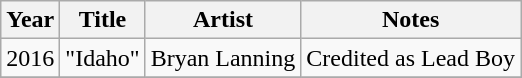<table class="wikitable sortable">
<tr>
<th scope="col">Year</th>
<th scope="col">Title</th>
<th scope="col">Artist</th>
<th class="unsortable">Notes</th>
</tr>
<tr>
<td align="center">2016</td>
<td scope="col">"Idaho"</td>
<td>Bryan Lanning</td>
<td>Credited as Lead Boy</td>
</tr>
<tr>
</tr>
</table>
